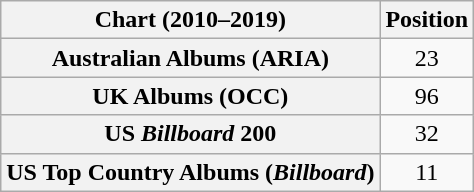<table class="wikitable sortable plainrowheaders" style="text-align:center">
<tr>
<th scope="col">Chart (2010–2019)</th>
<th scope="col">Position</th>
</tr>
<tr>
<th scope="row">Australian Albums (ARIA)</th>
<td>23</td>
</tr>
<tr>
<th scope="row">UK Albums (OCC)</th>
<td>96</td>
</tr>
<tr>
<th scope="row">US <em>Billboard</em> 200</th>
<td>32</td>
</tr>
<tr>
<th scope="row">US Top Country Albums (<em>Billboard</em>)</th>
<td align="center">11</td>
</tr>
</table>
